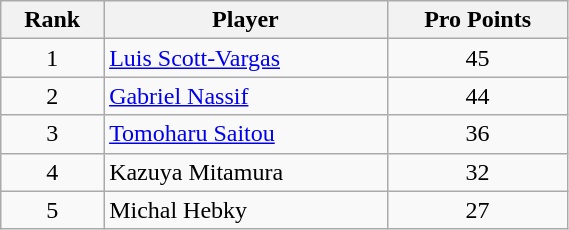<table class="wikitable" width=30%>
<tr>
<th>Rank</th>
<th>Player</th>
<th>Pro Points</th>
</tr>
<tr>
<td align=center>1</td>
<td> <a href='#'>Luis Scott-Vargas</a></td>
<td align=center>45</td>
</tr>
<tr>
<td align=center>2</td>
<td> <a href='#'>Gabriel Nassif</a></td>
<td align=center>44</td>
</tr>
<tr>
<td align=center>3</td>
<td> <a href='#'>Tomoharu Saitou</a></td>
<td align=center>36</td>
</tr>
<tr>
<td align=center>4</td>
<td> Kazuya Mitamura</td>
<td align=center>32</td>
</tr>
<tr>
<td align=center>5</td>
<td> Michal Hebky</td>
<td align=center>27</td>
</tr>
</table>
